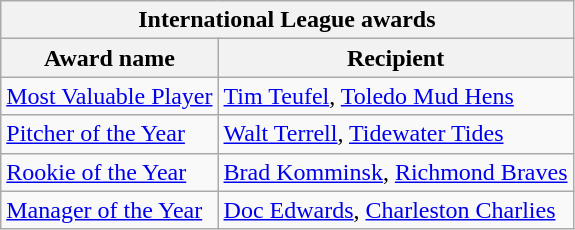<table class="wikitable">
<tr>
<th colspan="2">International League awards</th>
</tr>
<tr>
<th>Award name</th>
<th>Recipient</th>
</tr>
<tr>
<td><a href='#'>Most Valuable Player</a></td>
<td><a href='#'>Tim Teufel</a>, <a href='#'>Toledo Mud Hens</a></td>
</tr>
<tr>
<td><a href='#'>Pitcher of the Year</a></td>
<td><a href='#'>Walt Terrell</a>, <a href='#'>Tidewater Tides</a></td>
</tr>
<tr>
<td><a href='#'>Rookie of the Year</a></td>
<td><a href='#'>Brad Komminsk</a>, <a href='#'>Richmond Braves</a></td>
</tr>
<tr>
<td><a href='#'>Manager of the Year</a></td>
<td><a href='#'>Doc Edwards</a>, <a href='#'>Charleston Charlies</a></td>
</tr>
</table>
